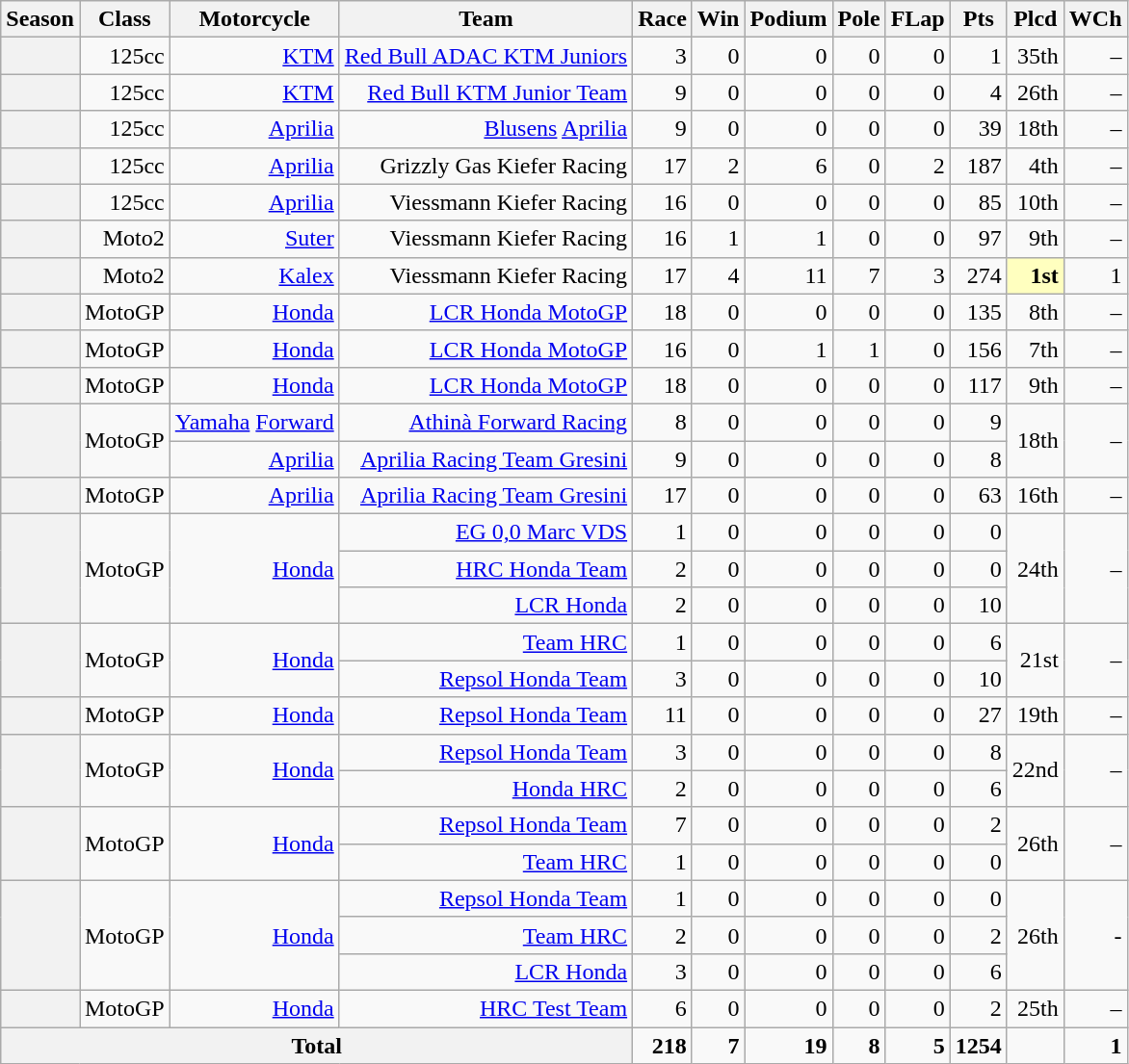<table class="wikitable" style=text-align:right>
<tr>
<th>Season</th>
<th>Class</th>
<th>Motorcycle</th>
<th>Team</th>
<th>Race</th>
<th>Win</th>
<th>Podium</th>
<th>Pole</th>
<th>FLap</th>
<th>Pts</th>
<th>Plcd</th>
<th>WCh</th>
</tr>
<tr>
<th></th>
<td>125cc</td>
<td><a href='#'>KTM</a></td>
<td><a href='#'>Red Bull ADAC KTM Juniors</a></td>
<td>3</td>
<td>0</td>
<td>0</td>
<td>0</td>
<td>0</td>
<td>1</td>
<td>35th</td>
<td>–</td>
</tr>
<tr>
<th></th>
<td>125cc</td>
<td><a href='#'>KTM</a></td>
<td><a href='#'>Red Bull KTM Junior Team</a></td>
<td>9</td>
<td>0</td>
<td>0</td>
<td>0</td>
<td>0</td>
<td>4</td>
<td>26th</td>
<td>–</td>
</tr>
<tr>
<th></th>
<td>125cc</td>
<td><a href='#'>Aprilia</a></td>
<td><a href='#'>Blusens</a> <a href='#'>Aprilia</a></td>
<td>9</td>
<td>0</td>
<td>0</td>
<td>0</td>
<td>0</td>
<td>39</td>
<td>18th</td>
<td>–</td>
</tr>
<tr>
<th></th>
<td>125cc</td>
<td><a href='#'>Aprilia</a></td>
<td>Grizzly Gas Kiefer Racing</td>
<td>17</td>
<td>2</td>
<td>6</td>
<td>0</td>
<td>2</td>
<td>187</td>
<td>4th</td>
<td>–</td>
</tr>
<tr>
<th></th>
<td>125cc</td>
<td><a href='#'>Aprilia</a></td>
<td>Viessmann Kiefer Racing</td>
<td>16</td>
<td>0</td>
<td>0</td>
<td>0</td>
<td>0</td>
<td>85</td>
<td>10th</td>
<td>–</td>
</tr>
<tr>
<th></th>
<td>Moto2</td>
<td><a href='#'>Suter</a></td>
<td>Viessmann Kiefer Racing</td>
<td>16</td>
<td>1</td>
<td>1</td>
<td>0</td>
<td>0</td>
<td>97</td>
<td>9th</td>
<td>–</td>
</tr>
<tr>
<th></th>
<td>Moto2</td>
<td><a href='#'>Kalex</a></td>
<td>Viessmann Kiefer Racing</td>
<td>17</td>
<td>4</td>
<td>11</td>
<td>7</td>
<td>3</td>
<td>274</td>
<td style="background:#ffffbf;"><strong>1st</strong></td>
<td>1</td>
</tr>
<tr>
<th></th>
<td>MotoGP</td>
<td><a href='#'>Honda</a></td>
<td><a href='#'>LCR Honda MotoGP</a></td>
<td>18</td>
<td>0</td>
<td>0</td>
<td>0</td>
<td>0</td>
<td>135</td>
<td>8th</td>
<td>–</td>
</tr>
<tr>
<th></th>
<td>MotoGP</td>
<td><a href='#'>Honda</a></td>
<td><a href='#'>LCR Honda MotoGP</a></td>
<td>16</td>
<td>0</td>
<td>1</td>
<td>1</td>
<td>0</td>
<td>156</td>
<td>7th</td>
<td>–</td>
</tr>
<tr>
<th></th>
<td>MotoGP</td>
<td><a href='#'>Honda</a></td>
<td><a href='#'>LCR Honda MotoGP</a></td>
<td>18</td>
<td>0</td>
<td>0</td>
<td>0</td>
<td>0</td>
<td>117</td>
<td>9th</td>
<td>–</td>
</tr>
<tr>
<th rowspan=2></th>
<td rowspan=2>MotoGP</td>
<td><a href='#'>Yamaha</a> <a href='#'>Forward</a></td>
<td><a href='#'>Athinà Forward Racing</a></td>
<td>8</td>
<td>0</td>
<td>0</td>
<td>0</td>
<td>0</td>
<td>9</td>
<td rowspan=2>18th</td>
<td rowspan=2>–</td>
</tr>
<tr>
<td><a href='#'>Aprilia</a></td>
<td><a href='#'>Aprilia Racing Team Gresini</a></td>
<td>9</td>
<td>0</td>
<td>0</td>
<td>0</td>
<td>0</td>
<td>8</td>
</tr>
<tr>
<th></th>
<td>MotoGP</td>
<td><a href='#'>Aprilia</a></td>
<td><a href='#'>Aprilia Racing Team Gresini</a></td>
<td>17</td>
<td>0</td>
<td>0</td>
<td>0</td>
<td>0</td>
<td>63</td>
<td>16th</td>
<td>–</td>
</tr>
<tr>
<th rowspan=3></th>
<td rowspan=3>MotoGP</td>
<td rowspan=3><a href='#'>Honda</a></td>
<td><a href='#'>EG 0,0 Marc VDS</a></td>
<td>1</td>
<td>0</td>
<td>0</td>
<td>0</td>
<td>0</td>
<td>0</td>
<td rowspan=3>24th</td>
<td rowspan=3>–</td>
</tr>
<tr>
<td><a href='#'>HRC Honda Team</a></td>
<td>2</td>
<td>0</td>
<td>0</td>
<td>0</td>
<td>0</td>
<td>0</td>
</tr>
<tr>
<td><a href='#'>LCR Honda</a></td>
<td>2</td>
<td>0</td>
<td>0</td>
<td>0</td>
<td>0</td>
<td>10</td>
</tr>
<tr>
<th rowspan=2></th>
<td rowspan=2>MotoGP</td>
<td rowspan=2><a href='#'>Honda</a></td>
<td><a href='#'>Team HRC</a></td>
<td>1</td>
<td>0</td>
<td>0</td>
<td>0</td>
<td>0</td>
<td>6</td>
<td rowspan=2>21st</td>
<td rowspan=2>–</td>
</tr>
<tr>
<td><a href='#'>Repsol Honda Team</a></td>
<td>3</td>
<td>0</td>
<td>0</td>
<td>0</td>
<td>0</td>
<td>10</td>
</tr>
<tr>
<th></th>
<td>MotoGP</td>
<td><a href='#'>Honda</a></td>
<td><a href='#'>Repsol Honda Team</a></td>
<td>11</td>
<td>0</td>
<td>0</td>
<td>0</td>
<td>0</td>
<td>27</td>
<td>19th</td>
<td>–</td>
</tr>
<tr>
<th rowspan=2></th>
<td rowspan=2>MotoGP</td>
<td rowspan=2><a href='#'>Honda</a></td>
<td><a href='#'>Repsol Honda Team</a></td>
<td>3</td>
<td>0</td>
<td>0</td>
<td>0</td>
<td>0</td>
<td>8</td>
<td rowspan=2>22nd</td>
<td rowspan=2>–</td>
</tr>
<tr>
<td><a href='#'>Honda HRC</a></td>
<td>2</td>
<td>0</td>
<td>0</td>
<td>0</td>
<td>0</td>
<td>6</td>
</tr>
<tr>
<th rowspan=2></th>
<td rowspan=2>MotoGP</td>
<td rowspan=2><a href='#'>Honda</a></td>
<td><a href='#'>Repsol Honda Team</a></td>
<td>7</td>
<td>0</td>
<td>0</td>
<td>0</td>
<td>0</td>
<td>2</td>
<td rowspan=2>26th</td>
<td rowspan=2>–</td>
</tr>
<tr>
<td><a href='#'>Team HRC</a></td>
<td>1</td>
<td>0</td>
<td>0</td>
<td>0</td>
<td>0</td>
<td>0</td>
</tr>
<tr>
<th rowspan=3></th>
<td rowspan=3>MotoGP</td>
<td rowspan=3><a href='#'>Honda</a></td>
<td><a href='#'>Repsol Honda Team</a></td>
<td>1</td>
<td>0</td>
<td>0</td>
<td>0</td>
<td>0</td>
<td>0</td>
<td rowspan=3>26th</td>
<td rowspan=3>-</td>
</tr>
<tr>
<td><a href='#'>Team HRC</a></td>
<td>2</td>
<td>0</td>
<td>0</td>
<td>0</td>
<td>0</td>
<td>2</td>
</tr>
<tr>
<td><a href='#'>LCR Honda</a></td>
<td>3</td>
<td>0</td>
<td>0</td>
<td>0</td>
<td>0</td>
<td>6</td>
</tr>
<tr>
<th></th>
<td>MotoGP</td>
<td><a href='#'>Honda</a></td>
<td><a href='#'>HRC Test Team</a></td>
<td>6</td>
<td>0</td>
<td>0</td>
<td>0</td>
<td>0</td>
<td>2</td>
<td>25th</td>
<td>–</td>
</tr>
<tr>
<th colspan=4>Total</th>
<td><strong>218</strong></td>
<td><strong>7</strong></td>
<td><strong>19</strong></td>
<td><strong>8</strong></td>
<td><strong>5</strong></td>
<td><strong>1254</strong></td>
<td></td>
<td><strong>1</strong></td>
</tr>
</table>
